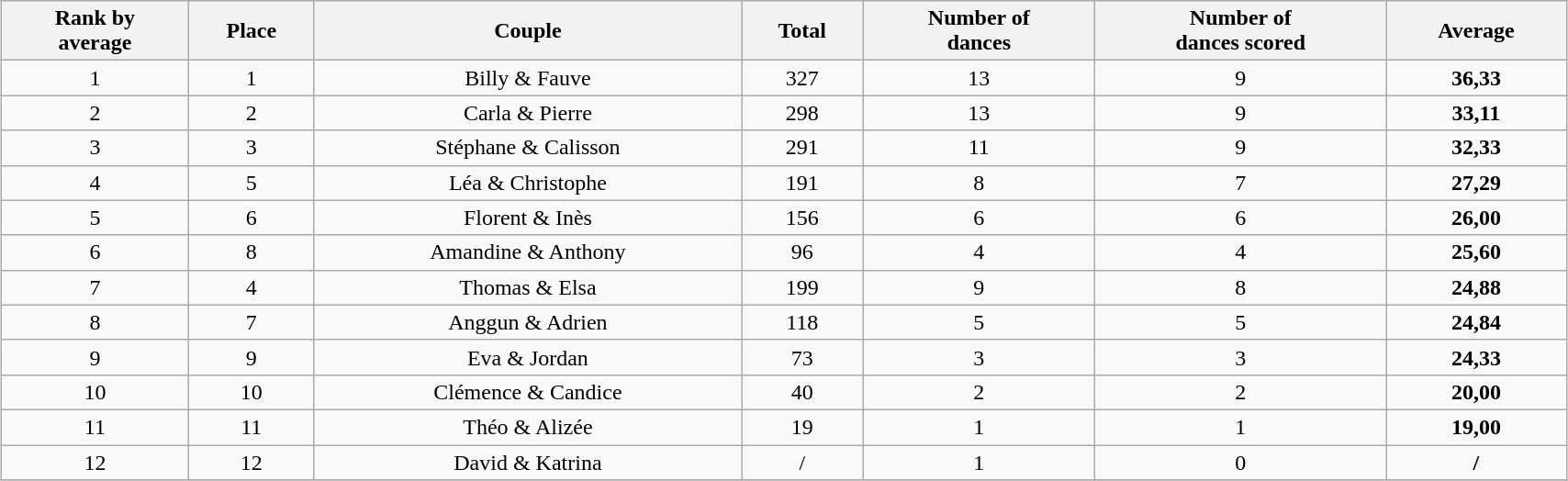<table class="wikitable sortable" style="margin:auto; text-align:center; margin:5px; width:90%;">
<tr>
<th>Rank by<br>average</th>
<th>Place</th>
<th>Couple</th>
<th>Total</th>
<th>Number of<br> dances</th>
<th>Number of<br> dances scored</th>
<th>Average</th>
</tr>
<tr>
<td>1</td>
<td>1</td>
<td>Billy & Fauve</td>
<td>327</td>
<td>13</td>
<td>9</td>
<td><strong>36,33</strong></td>
</tr>
<tr>
<td>2</td>
<td>2</td>
<td>Carla & Pierre</td>
<td>298</td>
<td>13</td>
<td>9</td>
<td><strong>33,11</strong></td>
</tr>
<tr>
<td>3</td>
<td>3</td>
<td>Stéphane & Calisson</td>
<td>291</td>
<td>11</td>
<td>9</td>
<td><strong>32,33</strong></td>
</tr>
<tr>
<td>4</td>
<td>5</td>
<td>Léa & Christophe</td>
<td>191</td>
<td>8</td>
<td>7</td>
<td><strong>27,29</strong></td>
</tr>
<tr>
<td>5</td>
<td>6</td>
<td>Florent & Inès</td>
<td>156</td>
<td>6</td>
<td>6</td>
<td><strong>26,00</strong></td>
</tr>
<tr>
<td>6</td>
<td>8</td>
<td>Amandine & Anthony</td>
<td>96</td>
<td>4</td>
<td>4</td>
<td><strong>25,60</strong></td>
</tr>
<tr>
<td>7</td>
<td>4</td>
<td>Thomas & Elsa</td>
<td>199</td>
<td>9</td>
<td>8</td>
<td><strong>24,88</strong></td>
</tr>
<tr>
<td>8</td>
<td>7</td>
<td>Anggun & Adrien</td>
<td>118</td>
<td>5</td>
<td>5</td>
<td><strong>24,84</strong></td>
</tr>
<tr>
<td>9</td>
<td>9</td>
<td>Eva & Jordan</td>
<td>73</td>
<td>3</td>
<td>3</td>
<td><strong>24,33</strong></td>
</tr>
<tr>
<td>10</td>
<td>10</td>
<td>Clémence & Candice</td>
<td>40</td>
<td>2</td>
<td>2</td>
<td><strong>20,00</strong></td>
</tr>
<tr>
<td>11</td>
<td>11</td>
<td>Théo & Alizée</td>
<td>19</td>
<td>1</td>
<td>1</td>
<td><strong>19,00</strong></td>
</tr>
<tr>
<td>12</td>
<td>12</td>
<td>David & Katrina</td>
<td>/</td>
<td>1</td>
<td>0</td>
<td><strong>/</strong></td>
</tr>
<tr>
</tr>
</table>
